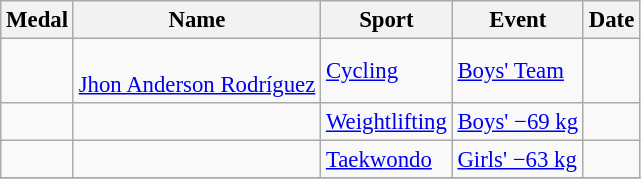<table class="wikitable sortable" style="font-size: 95%;">
<tr>
<th>Medal</th>
<th>Name</th>
<th>Sport</th>
<th>Event</th>
<th>Date</th>
</tr>
<tr>
<td></td>
<td><br><a href='#'>Jhon Anderson Rodríguez</a></td>
<td><a href='#'>Cycling</a></td>
<td><a href='#'>Boys' Team</a></td>
<td></td>
</tr>
<tr>
<td></td>
<td></td>
<td><a href='#'>Weightlifting</a></td>
<td><a href='#'>Boys' −69 kg</a></td>
<td></td>
</tr>
<tr>
<td></td>
<td></td>
<td><a href='#'>Taekwondo</a></td>
<td><a href='#'>Girls' −63 kg</a></td>
<td></td>
</tr>
<tr>
</tr>
</table>
